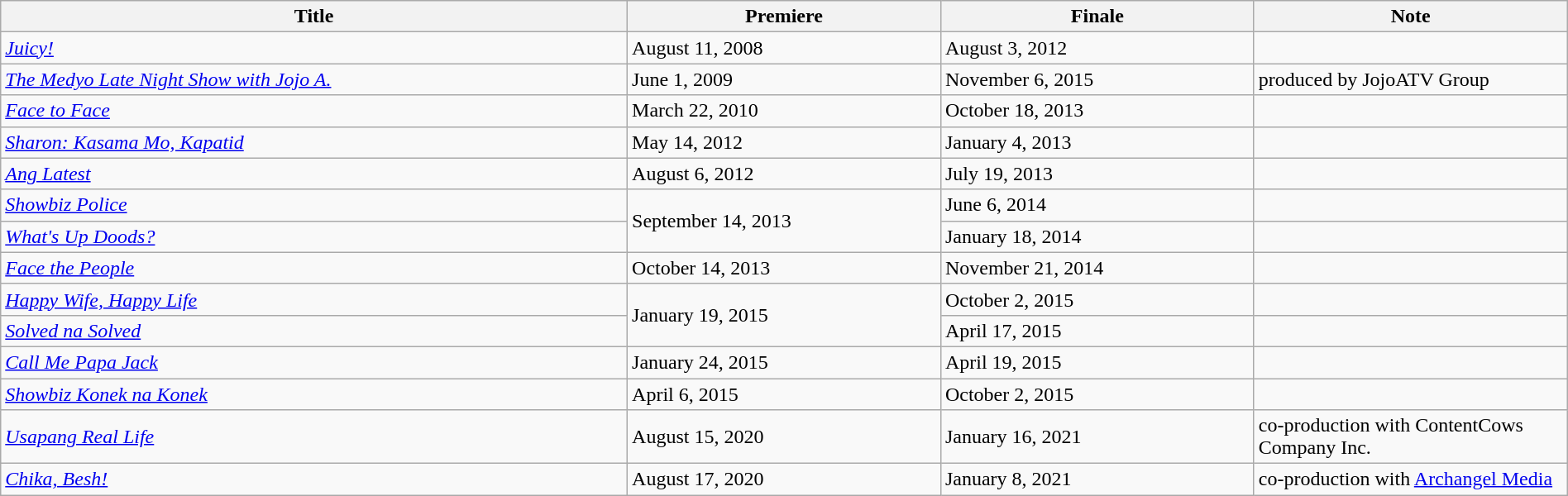<table class="wikitable sortable" width="100%">
<tr>
<th style="width:40%;">Title</th>
<th style="width:20%;">Premiere</th>
<th style="width:20%;">Finale</th>
<th style="width:20%;">Note</th>
</tr>
<tr>
<td><em><a href='#'>Juicy!</a></em></td>
<td>August 11, 2008</td>
<td>August 3, 2012</td>
<td></td>
</tr>
<tr>
<td><em><a href='#'>The Medyo Late Night Show with Jojo A.</a></em></td>
<td>June 1, 2009</td>
<td>November 6, 2015</td>
<td>produced by JojoATV Group</td>
</tr>
<tr>
<td><em><a href='#'>Face to Face</a></em></td>
<td>March 22, 2010</td>
<td>October 18, 2013</td>
<td></td>
</tr>
<tr>
<td><em><a href='#'>Sharon: Kasama Mo, Kapatid</a></em></td>
<td>May 14, 2012</td>
<td>January 4, 2013</td>
<td></td>
</tr>
<tr>
<td><em><a href='#'>Ang Latest</a></em></td>
<td>August 6, 2012</td>
<td>July 19, 2013</td>
<td></td>
</tr>
<tr>
<td><em><a href='#'>Showbiz Police</a></em></td>
<td rowspan="2">September 14, 2013</td>
<td>June 6, 2014</td>
<td></td>
</tr>
<tr>
<td><em><a href='#'>What's Up Doods?</a></em></td>
<td>January 18, 2014</td>
<td></td>
</tr>
<tr>
<td><em><a href='#'>Face the People</a></em></td>
<td>October 14, 2013</td>
<td>November 21, 2014</td>
<td></td>
</tr>
<tr>
<td><em><a href='#'>Happy Wife, Happy Life</a></em></td>
<td rowspan="2">January 19, 2015</td>
<td>October 2, 2015</td>
<td></td>
</tr>
<tr>
<td><em><a href='#'>Solved na Solved</a></em></td>
<td>April 17, 2015</td>
<td></td>
</tr>
<tr>
<td><em><a href='#'>Call Me Papa Jack</a></em></td>
<td>January 24, 2015</td>
<td>April 19, 2015</td>
<td></td>
</tr>
<tr>
<td><em><a href='#'>Showbiz Konek na Konek</a></em></td>
<td>April 6, 2015</td>
<td>October 2, 2015</td>
<td></td>
</tr>
<tr>
<td><em><a href='#'>Usapang Real Life</a></em></td>
<td>August 15, 2020</td>
<td>January 16, 2021</td>
<td>co-production with ContentCows Company Inc.</td>
</tr>
<tr>
<td><em><a href='#'>Chika, Besh!</a></em></td>
<td>August 17, 2020</td>
<td>January 8, 2021</td>
<td>co-production with <a href='#'>Archangel Media</a></td>
</tr>
</table>
